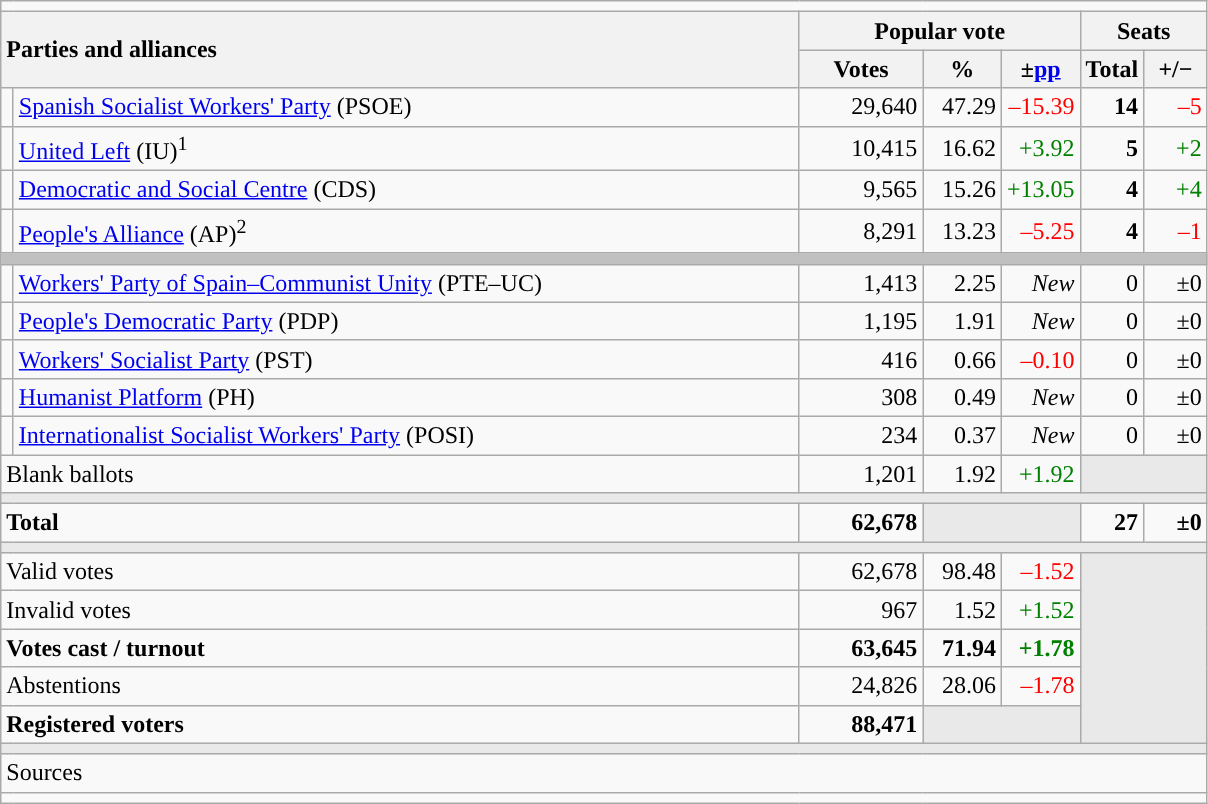<table class="wikitable" style="text-align:right;">
<tr>
<td colspan="7"></td>
</tr>
<tr>
<th style="text-align:left;" rowspan="2" colspan="2" width="525">Parties and alliances</th>
<th colspan="3">Popular vote</th>
<th colspan="2">Seats</th>
</tr>
<tr>
<th width="75">Votes</th>
<th width="45">%</th>
<th width="45">±<a href='#'>pp</a></th>
<th width="35">Total</th>
<th width="35">+/−</th>
</tr>
<tr>
<td width="1" style="color:inherit;background:"></td>
<td align="left"><a href='#'>Spanish Socialist Workers' Party</a> (PSOE)</td>
<td>29,640</td>
<td>47.29</td>
<td style="color:red;">–15.39</td>
<td><strong>14</strong></td>
<td style="color:red;">–5</td>
</tr>
<tr>
<td style="color:inherit;background:"></td>
<td align="left"><a href='#'>United Left</a> (IU)<sup>1</sup></td>
<td>10,415</td>
<td>16.62</td>
<td style="color:green;">+3.92</td>
<td><strong>5</strong></td>
<td style="color:green;">+2</td>
</tr>
<tr>
<td style="color:inherit;background:"></td>
<td align="left"><a href='#'>Democratic and Social Centre</a> (CDS)</td>
<td>9,565</td>
<td>15.26</td>
<td style="color:green;">+13.05</td>
<td><strong>4</strong></td>
<td style="color:green;">+4</td>
</tr>
<tr>
<td style="color:inherit;background:"></td>
<td align="left"><a href='#'>People's Alliance</a> (AP)<sup>2</sup></td>
<td>8,291</td>
<td>13.23</td>
<td style="color:red;">–5.25</td>
<td><strong>4</strong></td>
<td style="color:red;">–1</td>
</tr>
<tr>
<td colspan="7" bgcolor="#C0C0C0"></td>
</tr>
<tr>
<td style="color:inherit;background:"></td>
<td align="left"><a href='#'>Workers' Party of Spain–Communist Unity</a> (PTE–UC)</td>
<td>1,413</td>
<td>2.25</td>
<td><em>New</em></td>
<td>0</td>
<td>±0</td>
</tr>
<tr>
<td style="color:inherit;background:"></td>
<td align="left"><a href='#'>People's Democratic Party</a> (PDP)</td>
<td>1,195</td>
<td>1.91</td>
<td><em>New</em></td>
<td>0</td>
<td>±0</td>
</tr>
<tr>
<td style="color:inherit;background:"></td>
<td align="left"><a href='#'>Workers' Socialist Party</a> (PST)</td>
<td>416</td>
<td>0.66</td>
<td style="color:red;">–0.10</td>
<td>0</td>
<td>±0</td>
</tr>
<tr>
<td style="color:inherit;background:"></td>
<td align="left"><a href='#'>Humanist Platform</a> (PH)</td>
<td>308</td>
<td>0.49</td>
<td><em>New</em></td>
<td>0</td>
<td>±0</td>
</tr>
<tr>
<td style="color:inherit;background:"></td>
<td align="left"><a href='#'>Internationalist Socialist Workers' Party</a> (POSI)</td>
<td>234</td>
<td>0.37</td>
<td><em>New</em></td>
<td>0</td>
<td>±0</td>
</tr>
<tr>
<td align="left" colspan="2">Blank ballots</td>
<td>1,201</td>
<td>1.92</td>
<td style="color:green;">+1.92</td>
<td bgcolor="#E9E9E9" colspan="2"></td>
</tr>
<tr>
<td colspan="7" bgcolor="#E9E9E9"></td>
</tr>
<tr style="font-weight:bold;">
<td align="left" colspan="2">Total</td>
<td>62,678</td>
<td bgcolor="#E9E9E9" colspan="2"></td>
<td>27</td>
<td>±0</td>
</tr>
<tr>
<td colspan="7" bgcolor="#E9E9E9"></td>
</tr>
<tr>
<td align="left" colspan="2">Valid votes</td>
<td>62,678</td>
<td>98.48</td>
<td style="color:red;">–1.52</td>
<td bgcolor="#E9E9E9" colspan="2" rowspan="5"></td>
</tr>
<tr>
<td align="left" colspan="2">Invalid votes</td>
<td>967</td>
<td>1.52</td>
<td style="color:green;">+1.52</td>
</tr>
<tr style="font-weight:bold;">
<td align="left" colspan="2">Votes cast / turnout</td>
<td>63,645</td>
<td>71.94</td>
<td style="color:green;">+1.78</td>
</tr>
<tr>
<td align="left" colspan="2">Abstentions</td>
<td>24,826</td>
<td>28.06</td>
<td style="color:red;">–1.78</td>
</tr>
<tr style="font-weight:bold;">
<td align="left" colspan="2">Registered voters</td>
<td>88,471</td>
<td bgcolor="#E9E9E9" colspan="2"></td>
</tr>
<tr>
<td colspan="7" bgcolor="#E9E9E9"></td>
</tr>
<tr>
<td align="left" colspan="7">Sources</td>
</tr>
<tr>
<td colspan="7" style="text-align:left; max-width:790px;"></td>
</tr>
</table>
